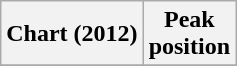<table class="wikitable plainrowheaders sortable" style="text-align:center;">
<tr>
<th scope="col">Chart (2012)</th>
<th scope="col">Peak<br>position</th>
</tr>
<tr>
</tr>
</table>
